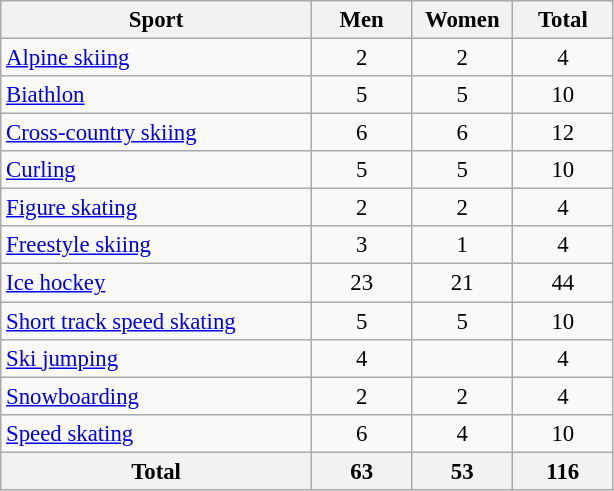<table class="wikitable" style="text-align:center; font-size: 95%">
<tr>
<th width=200>Sport</th>
<th width=60>Men</th>
<th width=60>Women</th>
<th width=60>Total</th>
</tr>
<tr>
<td align=left><a href='#'>Alpine skiing</a></td>
<td>2</td>
<td>2</td>
<td>4</td>
</tr>
<tr>
<td align=left><a href='#'>Biathlon</a></td>
<td>5</td>
<td>5</td>
<td>10</td>
</tr>
<tr>
<td align=left><a href='#'>Cross-country skiing</a></td>
<td>6</td>
<td>6</td>
<td>12</td>
</tr>
<tr>
<td align=left><a href='#'>Curling</a></td>
<td>5</td>
<td>5</td>
<td>10</td>
</tr>
<tr>
<td align=left><a href='#'>Figure skating</a></td>
<td>2</td>
<td>2</td>
<td>4</td>
</tr>
<tr>
<td align=left><a href='#'>Freestyle skiing</a></td>
<td>3</td>
<td>1</td>
<td>4</td>
</tr>
<tr>
<td align=left><a href='#'>Ice hockey</a></td>
<td>23</td>
<td>21</td>
<td>44</td>
</tr>
<tr>
<td align=left><a href='#'>Short track speed skating</a></td>
<td>5</td>
<td>5</td>
<td>10</td>
</tr>
<tr>
<td align=left><a href='#'>Ski jumping</a></td>
<td>4</td>
<td></td>
<td>4</td>
</tr>
<tr>
<td align=left><a href='#'>Snowboarding</a></td>
<td>2</td>
<td>2</td>
<td>4</td>
</tr>
<tr>
<td align=left><a href='#'>Speed skating</a></td>
<td>6</td>
<td>4</td>
<td>10</td>
</tr>
<tr>
<th>Total</th>
<th>63</th>
<th>53</th>
<th>116</th>
</tr>
</table>
